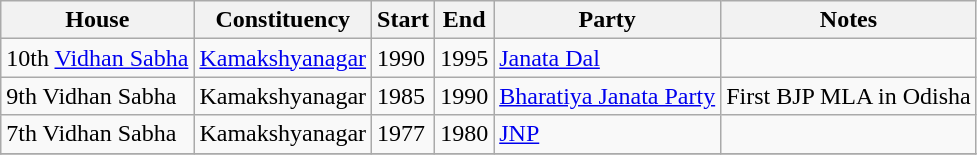<table class="sortable wikitable" style="text-align:left;">
<tr>
<th>House</th>
<th>Constituency</th>
<th>Start</th>
<th>End</th>
<th>Party</th>
<th>Notes</th>
</tr>
<tr>
<td>10th <a href='#'>Vidhan Sabha</a></td>
<td><a href='#'>Kamakshyanagar</a></td>
<td>1990</td>
<td>1995</td>
<td><a href='#'>Janata Dal</a></td>
<td></td>
</tr>
<tr>
<td>9th Vidhan Sabha</td>
<td>Kamakshyanagar</td>
<td>1985</td>
<td>1990</td>
<td><a href='#'>Bharatiya Janata Party</a></td>
<td>First BJP MLA in Odisha</td>
</tr>
<tr>
<td>7th Vidhan Sabha</td>
<td>Kamakshyanagar</td>
<td>1977</td>
<td>1980</td>
<td><a href='#'>JNP</a></td>
<td></td>
</tr>
<tr>
</tr>
</table>
